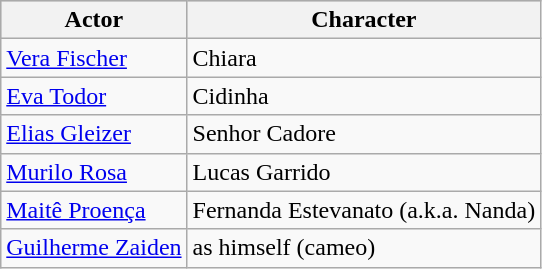<table class="wikitable">
<tr style="background:#ccc;">
<th>Actor</th>
<th>Character</th>
</tr>
<tr>
<td><a href='#'>Vera Fischer</a></td>
<td>Chiara</td>
</tr>
<tr>
<td><a href='#'>Eva Todor</a></td>
<td>Cidinha</td>
</tr>
<tr>
<td><a href='#'>Elias Gleizer</a></td>
<td>Senhor Cadore</td>
</tr>
<tr>
<td><a href='#'>Murilo Rosa</a></td>
<td>Lucas Garrido</td>
</tr>
<tr>
<td><a href='#'>Maitê Proença</a></td>
<td>Fernanda Estevanato (a.k.a. Nanda)</td>
</tr>
<tr>
<td><a href='#'>Guilherme Zaiden</a></td>
<td>as himself (cameo)</td>
</tr>
</table>
